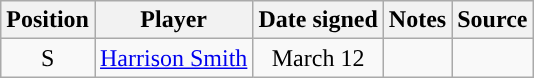<table class="wikitable" style="text-align:center">
<tr>
<th>Position</th>
<th>Player</th>
<th>Date signed</th>
<th>Notes</th>
<th>Source</th>
</tr>
<tr>
<td>S</td>
<td><a href='#'>Harrison Smith</a></td>
<td>March 12</td>
<td></td>
<td></td>
</tr>
</table>
